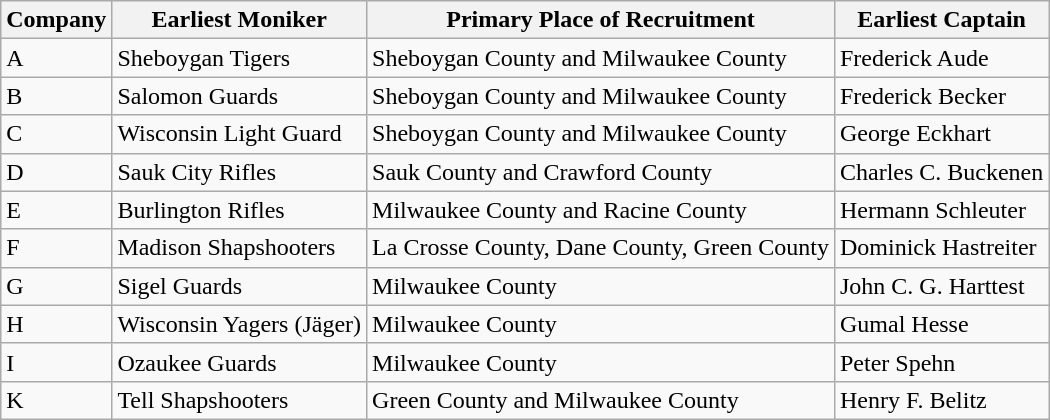<table class="wikitable">
<tr>
<th>Company</th>
<th>Earliest Moniker</th>
<th>Primary Place of Recruitment</th>
<th>Earliest Captain</th>
</tr>
<tr>
<td>A</td>
<td>Sheboygan Tigers</td>
<td>Sheboygan County and Milwaukee County</td>
<td>Frederick Aude</td>
</tr>
<tr>
<td>B</td>
<td>Salomon Guards</td>
<td>Sheboygan County and Milwaukee County</td>
<td>Frederick Becker</td>
</tr>
<tr>
<td>C</td>
<td>Wisconsin Light Guard</td>
<td>Sheboygan County and Milwaukee County</td>
<td>George Eckhart</td>
</tr>
<tr>
<td>D</td>
<td>Sauk City Rifles</td>
<td>Sauk County and Crawford County</td>
<td>Charles C. Buckenen</td>
</tr>
<tr>
<td>E</td>
<td>Burlington Rifles</td>
<td>Milwaukee County and Racine County</td>
<td>Hermann Schleuter</td>
</tr>
<tr>
<td>F</td>
<td>Madison Shapshooters</td>
<td>La Crosse County, Dane County, Green County</td>
<td>Dominick Hastreiter</td>
</tr>
<tr>
<td>G</td>
<td>Sigel Guards</td>
<td>Milwaukee County</td>
<td>John C. G. Harttest</td>
</tr>
<tr>
<td>H</td>
<td>Wisconsin Yagers (Jäger)</td>
<td>Milwaukee County</td>
<td>Gumal Hesse</td>
</tr>
<tr>
<td>I</td>
<td>Ozaukee Guards</td>
<td>Milwaukee County</td>
<td>Peter Spehn</td>
</tr>
<tr>
<td>K</td>
<td>Tell Shapshooters</td>
<td>Green County and Milwaukee County</td>
<td>Henry F. Belitz</td>
</tr>
</table>
